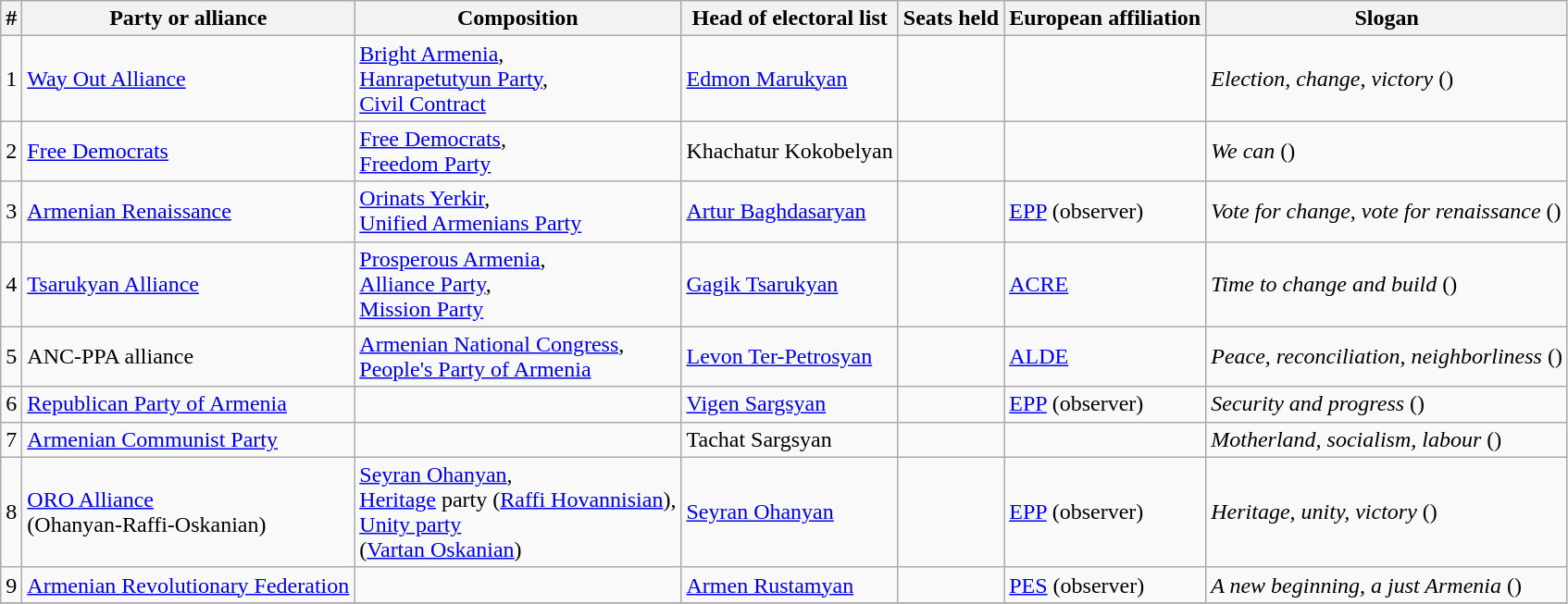<table class=wikitable>
<tr>
<th>#</th>
<th>Party or alliance</th>
<th>Composition</th>
<th>Head of electoral list</th>
<th>Seats held</th>
<th>European affiliation</th>
<th>Slogan</th>
</tr>
<tr>
<td>1</td>
<td><a href='#'>Way Out Alliance</a></td>
<td><a href='#'>Bright Armenia</a>,<br><a href='#'>Hanrapetutyun Party</a>,<br><a href='#'>Civil Contract</a></td>
<td><a href='#'>Edmon Marukyan</a></td>
<td></td>
<td></td>
<td><em>Election, change, victory</em> ()</td>
</tr>
<tr>
<td>2</td>
<td><a href='#'>Free Democrats</a></td>
<td><a href='#'>Free Democrats</a>,<br><a href='#'>Freedom Party</a></td>
<td>Khachatur Kokobelyan</td>
<td></td>
<td></td>
<td><em>We can</em> ()</td>
</tr>
<tr>
<td>3</td>
<td><a href='#'>Armenian Renaissance</a></td>
<td><a href='#'>Orinats Yerkir</a>,<br><a href='#'>Unified Armenians Party</a></td>
<td><a href='#'>Artur Baghdasaryan</a></td>
<td></td>
<td><a href='#'>EPP</a> (observer)</td>
<td><em>Vote for change, vote for renaissance</em> ()</td>
</tr>
<tr>
<td>4</td>
<td><a href='#'>Tsarukyan Alliance</a></td>
<td><a href='#'>Prosperous Armenia</a>,<br><a href='#'>Alliance Party</a>,<br><a href='#'>Mission Party</a></td>
<td><a href='#'>Gagik Tsarukyan</a></td>
<td></td>
<td><a href='#'>ACRE</a></td>
<td><em>Time to change and build</em> ()</td>
</tr>
<tr>
<td>5</td>
<td>ANC-PPA alliance</td>
<td><a href='#'>Armenian National Congress</a>,<br><a href='#'>People's Party of Armenia</a></td>
<td><a href='#'>Levon Ter-Petrosyan</a></td>
<td></td>
<td><a href='#'>ALDE</a></td>
<td><em>Peace, reconciliation, neighborliness</em> ()</td>
</tr>
<tr>
<td>6</td>
<td><a href='#'>Republican Party of Armenia</a></td>
<td></td>
<td><a href='#'>Vigen Sargsyan</a></td>
<td></td>
<td><a href='#'>EPP</a> (observer)</td>
<td><em>Security and progress</em> ()</td>
</tr>
<tr>
<td>7</td>
<td><a href='#'>Armenian Communist Party</a></td>
<td></td>
<td>Tachat Sargsyan</td>
<td></td>
<td></td>
<td><em>Motherland, socialism, labour</em> ()</td>
</tr>
<tr>
<td>8</td>
<td><a href='#'>ORO Alliance</a> <br>(Ohanyan-Raffi-Oskanian)</td>
<td><a href='#'>Seyran Ohanyan</a>,<br><a href='#'>Heritage</a> party (<a href='#'>Raffi Hovannisian</a>),<br><a href='#'>Unity party</a><br>(<a href='#'>Vartan Oskanian</a>)</td>
<td><a href='#'>Seyran Ohanyan</a></td>
<td></td>
<td><a href='#'>EPP</a> (observer)</td>
<td><em>Heritage, unity, victory</em> ()</td>
</tr>
<tr>
<td>9</td>
<td><a href='#'>Armenian Revolutionary Federation</a></td>
<td></td>
<td><a href='#'>Armen Rustamyan</a></td>
<td></td>
<td><a href='#'>PES</a> (observer)</td>
<td><em>A new beginning, a just Armenia</em> ()</td>
</tr>
<tr>
</tr>
</table>
